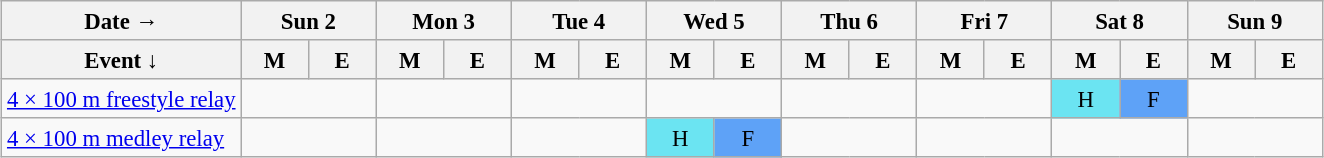<table class="wikitable" style="margin:0.5em auto; font-size:95%; line-height:1.25em;">
<tr style="text-align:center;">
<th>Date →</th>
<th colspan="2">Sun 2</th>
<th colspan="2">Mon 3</th>
<th colspan="2">Tue 4</th>
<th colspan="2">Wed 5</th>
<th colspan="2">Thu 6</th>
<th colspan="2">Fri 7</th>
<th colspan="2">Sat 8</th>
<th colspan="2">Sun 9</th>
</tr>
<tr>
<th>Event   ↓</th>
<th style="width:2.5em;">M</th>
<th style="width:2.5em;">E</th>
<th style="width:2.5em;">M</th>
<th style="width:2.5em;">E</th>
<th style="width:2.5em;">M</th>
<th style="width:2.5em;">E</th>
<th style="width:2.5em;">M</th>
<th style="width:2.5em;">E</th>
<th style="width:2.5em;">M</th>
<th style="width:2.5em;">E</th>
<th style="width:2.5em;">M</th>
<th style="width:2.5em;">E</th>
<th style="width:2.5em;">M</th>
<th style="width:2.5em;">E</th>
<th style="width:2.5em;">M</th>
<th style="width:2.5em;">E</th>
</tr>
<tr style="text-align:center;">
<td style="text-align:left;"><a href='#'>4 × 100 m freestyle relay</a></td>
<td colspan="2"></td>
<td colspan="2"></td>
<td colspan="2"></td>
<td colspan="2"></td>
<td colspan="2"></td>
<td colspan="2"></td>
<td style="background-color:#6be4f2;">H</td>
<td style="background-color:#5ea2f7;">F</td>
<td colspan="2"></td>
</tr>
<tr style="text-align:center;">
<td style="text-align:left;"><a href='#'>4 × 100 m medley relay</a></td>
<td colspan="2"></td>
<td colspan="2"></td>
<td colspan="2"></td>
<td style="background-color:#6be4f2;">H</td>
<td style="background-color:#5ea2f7;">F</td>
<td colspan="2"></td>
<td colspan="2"></td>
<td colspan="2"></td>
<td colspan="2"></td>
</tr>
</table>
